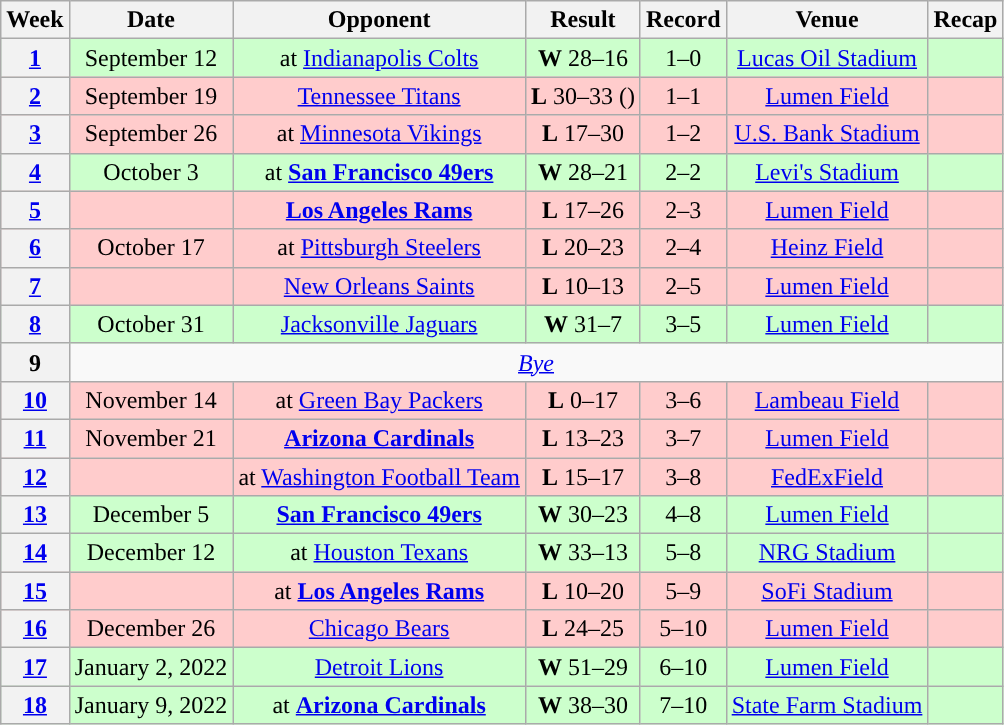<table class="wikitable" style="text-align:center">
<tr>
<th>Week</th>
<th>Date</th>
<th>Opponent</th>
<th>Result</th>
<th>Record</th>
<th>Venue</th>
<th>Recap</th>
</tr>
<tr style="background:#cfc">
<th><a href='#'>1</a></th>
<td>September 12</td>
<td>at <a href='#'>Indianapolis Colts</a></td>
<td><strong>W</strong> 28–16</td>
<td>1–0</td>
<td><a href='#'>Lucas Oil Stadium</a></td>
<td></td>
</tr>
<tr style="background:#fcc">
<th><a href='#'>2</a></th>
<td>September 19</td>
<td><a href='#'>Tennessee Titans</a></td>
<td><strong>L</strong> 30–33 ()</td>
<td>1–1</td>
<td><a href='#'>Lumen Field</a></td>
<td></td>
</tr>
<tr style="background:#fcc">
<th><a href='#'>3</a></th>
<td>September 26</td>
<td>at <a href='#'>Minnesota Vikings</a></td>
<td><strong>L</strong> 17–30</td>
<td>1–2</td>
<td><a href='#'>U.S. Bank Stadium</a></td>
<td></td>
</tr>
<tr style="background:#cfc">
<th><a href='#'>4</a></th>
<td>October 3</td>
<td>at <strong><a href='#'>San Francisco 49ers</a></strong></td>
<td><strong>W</strong> 28–21</td>
<td>2–2</td>
<td><a href='#'>Levi's Stadium</a></td>
<td></td>
</tr>
<tr style="background:#fcc">
<th><a href='#'>5</a></th>
<td></td>
<td><strong><a href='#'>Los Angeles Rams</a></strong></td>
<td><strong>L</strong> 17–26</td>
<td>2–3</td>
<td><a href='#'>Lumen Field</a></td>
<td></td>
</tr>
<tr style="background:#fcc">
<th><a href='#'>6</a></th>
<td>October 17</td>
<td>at <a href='#'>Pittsburgh Steelers</a></td>
<td><strong>L</strong> 20–23 </td>
<td>2–4</td>
<td><a href='#'>Heinz Field</a></td>
<td></td>
</tr>
<tr style="background:#fcc">
<th><a href='#'>7</a></th>
<td></td>
<td><a href='#'>New Orleans Saints</a></td>
<td><strong>L</strong> 10–13</td>
<td>2–5</td>
<td><a href='#'>Lumen Field</a></td>
<td></td>
</tr>
<tr style="background:#cfc">
<th><a href='#'>8</a></th>
<td>October 31</td>
<td><a href='#'>Jacksonville Jaguars</a></td>
<td><strong>W</strong> 31–7</td>
<td>3–5</td>
<td><a href='#'>Lumen Field</a></td>
<td></td>
</tr>
<tr>
<th>9</th>
<td colspan="6"><em><a href='#'>Bye</a></em></td>
</tr>
<tr style="background:#fcc">
<th><a href='#'>10</a></th>
<td>November 14</td>
<td>at <a href='#'>Green Bay Packers</a></td>
<td><strong>L</strong> 0–17</td>
<td>3–6</td>
<td><a href='#'>Lambeau Field</a></td>
<td></td>
</tr>
<tr style="background:#fcc">
<th><a href='#'>11</a></th>
<td>November 21</td>
<td><strong><a href='#'>Arizona Cardinals</a></strong></td>
<td><strong>L</strong> 13–23</td>
<td>3–7</td>
<td><a href='#'>Lumen Field</a></td>
<td></td>
</tr>
<tr style="background:#fcc">
<th><a href='#'>12</a></th>
<td></td>
<td>at <a href='#'>Washington Football Team</a></td>
<td><strong>L</strong> 15–17</td>
<td>3–8</td>
<td><a href='#'>FedExField</a></td>
<td></td>
</tr>
<tr style="background:#cfc">
<th><a href='#'>13</a></th>
<td>December 5</td>
<td><strong><a href='#'>San Francisco 49ers</a></strong></td>
<td><strong>W</strong> 30–23</td>
<td>4–8</td>
<td><a href='#'>Lumen Field</a></td>
<td></td>
</tr>
<tr style="background:#cfc">
<th><a href='#'>14</a></th>
<td>December 12</td>
<td>at <a href='#'>Houston Texans</a></td>
<td><strong>W</strong> 33–13</td>
<td>5–8</td>
<td><a href='#'>NRG Stadium</a></td>
<td></td>
</tr>
<tr style="background:#fcc">
<th><a href='#'>15</a></th>
<td></td>
<td>at <strong><a href='#'>Los Angeles Rams</a></strong></td>
<td><strong>L</strong> 10–20</td>
<td>5–9</td>
<td><a href='#'>SoFi Stadium</a></td>
<td></td>
</tr>
<tr style="background:#fcc">
<th><a href='#'>16</a></th>
<td>December 26</td>
<td><a href='#'>Chicago Bears</a></td>
<td><strong>L</strong> 24–25</td>
<td>5–10</td>
<td><a href='#'>Lumen Field</a></td>
<td></td>
</tr>
<tr style="background:#cfc">
<th><a href='#'>17</a></th>
<td>January 2, 2022</td>
<td><a href='#'>Detroit Lions</a></td>
<td><strong>W</strong> 51–29</td>
<td>6–10</td>
<td><a href='#'>Lumen Field</a></td>
<td></td>
</tr>
<tr style="background:#cfc">
<th><a href='#'>18</a></th>
<td>January 9, 2022</td>
<td>at <strong><a href='#'>Arizona Cardinals</a></strong></td>
<td><strong>W</strong> 38–30</td>
<td>7–10</td>
<td><a href='#'>State Farm Stadium</a></td>
<td></td>
</tr>
</table>
